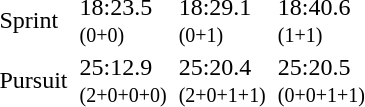<table>
<tr>
<td>Sprint<br></td>
<td></td>
<td>18:23.5<br><small>(0+0)</small></td>
<td></td>
<td>18:29.1<br><small>(0+1)</small></td>
<td></td>
<td>18:40.6<br><small>(1+1)</small></td>
</tr>
<tr>
<td>Pursuit<br></td>
<td></td>
<td>25:12.9<br><small>(2+0+0+0)</small></td>
<td></td>
<td>25:20.4<br><small>(2+0+1+1)</small></td>
<td></td>
<td>25:20.5<br><small>(0+0+1+1)</small></td>
</tr>
</table>
